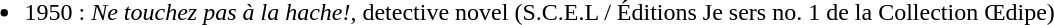<table width=100%>
<tr>
<td valign="top" width=50%><br><ul><li>1950 : <em>Ne touchez pas à la hache!</em>, detective novel (S.C.E.L / Éditions Je sers no. 1 de la Collection Œdipe)</li></ul></td>
</tr>
</table>
